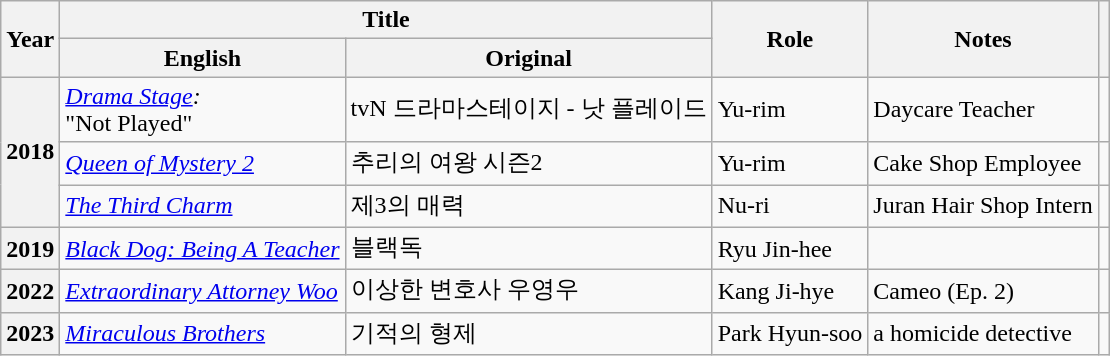<table class="wikitable sortable plainrowheaders">
<tr>
<th rowspan="2" scope="col">Year</th>
<th colspan="2" scope="col">Title</th>
<th rowspan="2" scope="col">Role</th>
<th rowspan="2" scope="col">Notes</th>
<th rowspan="2" scope="col" class="unsortable"></th>
</tr>
<tr>
<th scope="col">English</th>
<th scope="col">Original</th>
</tr>
<tr>
<th rowspan="3" scope="row">2018</th>
<td><em><a href='#'>Drama Stage</a>:</em><br>"Not Played"</td>
<td>tvN 드라마스테이지 - 낫 플레이드</td>
<td>Yu-rim</td>
<td>Daycare Teacher</td>
<td></td>
</tr>
<tr>
<td><em><a href='#'>Queen of Mystery 2</a></em></td>
<td>추리의 여왕 시즌2</td>
<td>Yu-rim</td>
<td>Cake Shop Employee</td>
<td></td>
</tr>
<tr>
<td><em><a href='#'>The Third Charm</a></em></td>
<td>제3의 매력</td>
<td>Nu-ri</td>
<td>Juran Hair Shop Intern</td>
<td></td>
</tr>
<tr>
<th scope="row">2019</th>
<td><em><a href='#'>Black Dog: Being A Teacher</a></em></td>
<td>블랙독</td>
<td>Ryu Jin-hee</td>
<td></td>
<td></td>
</tr>
<tr>
<th scope="row">2022</th>
<td><em><a href='#'>Extraordinary Attorney Woo</a></em></td>
<td>이상한 변호사 우영우</td>
<td>Kang Ji-hye</td>
<td>Cameo (Ep. 2)</td>
<td></td>
</tr>
<tr>
<th scope="row">2023</th>
<td><em><a href='#'>Miraculous Brothers</a></em></td>
<td>기적의 형제</td>
<td>Park Hyun-soo</td>
<td>a homicide detective</td>
<td></td>
</tr>
</table>
